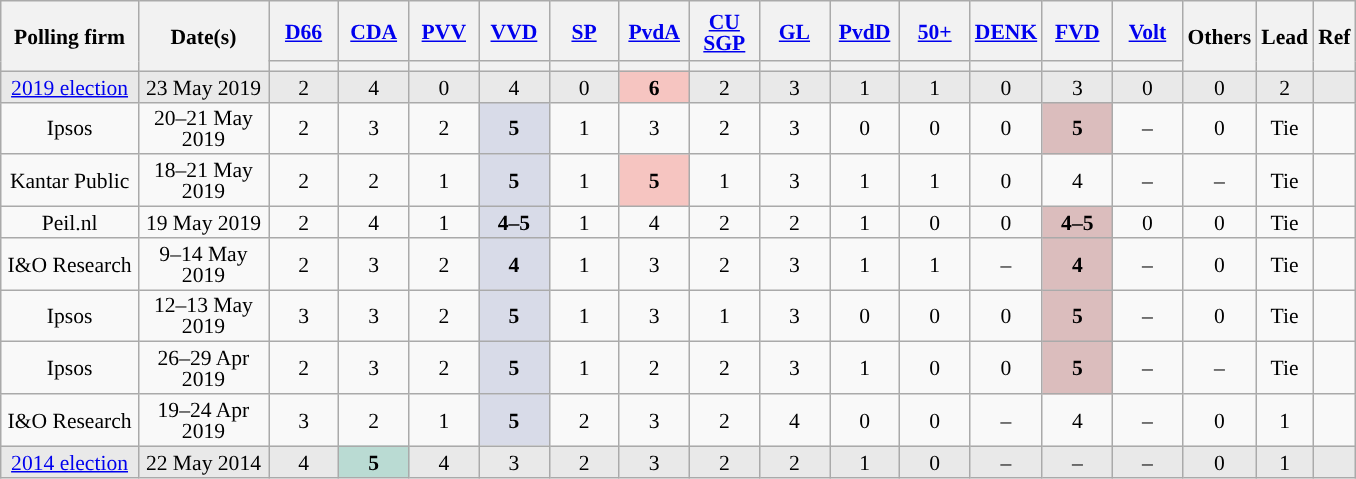<table class="wikitable sortable" style="text-align:center;font-size:90%;line-height:14px;">
<tr style="height:40px;">
<th style="width:85px;" rowspan="2">Polling firm</th>
<th style="width:80px;" rowspan="2">Date(s)</th>
<th class="unsortable" style="width:40px;"><a href='#'>D66</a></th>
<th class="unsortable" style="width:40px;"><a href='#'>CDA</a></th>
<th class="unsortable" style="width:40px;"><a href='#'>PVV</a></th>
<th class="unsortable" style="width:40px;"><a href='#'>VVD</a></th>
<th class="unsortable" style="width:40px;"><a href='#'>SP</a></th>
<th class="unsortable" style="width:40px;"><a href='#'>PvdA</a></th>
<th class="unsortable" style="width:40px;"><a href='#'>CU</a><br><a href='#'>SGP</a></th>
<th class="unsortable" style="width:40px;"><a href='#'>GL</a></th>
<th class="unsortable" style="width:40px;"><a href='#'>PvdD</a></th>
<th class="unsortable" style="width:40px;"><a href='#'>50+</a></th>
<th class="unsortable" style="width:40px;"><a href='#'>DENK</a></th>
<th class="unsortable" style="width:40px;"><a href='#'>FVD</a></th>
<th class="unsortable" style="width:40px;"><a href='#'>Volt</a></th>
<th class="unsortable" style="width:40px;" rowspan="2">Others</th>
<th style="width:30px;" rowspan="2">Lead</th>
<th rowspan="2" class="unsortable">Ref</th>
</tr>
<tr>
<th style="background:"></th>
<th style="background:"></th>
<th style="background:"></th>
<th style="background:"></th>
<th style="background:"></th>
<th style="background:"></th>
<th style="background:"></th>
<th style="background:"></th>
<th style="background:"></th>
<th style="background:"></th>
<th style="background:"></th>
<th style="background:"></th>
<th style="background:"></th>
</tr>
<tr style="background:#E9E9E9">
<td><a href='#'>2019 election</a></td>
<td>23 May 2019</td>
<td>2</td>
<td>4</td>
<td>0</td>
<td>4</td>
<td>0</td>
<td style="background:#F6C5C1;"><strong>6</strong></td>
<td>2</td>
<td>3</td>
<td>1</td>
<td>1</td>
<td>0</td>
<td>3</td>
<td>0</td>
<td>0</td>
<td style="background:">2</td>
<td></td>
</tr>
<tr>
<td>Ipsos</td>
<td data-sort-value="2019-05-21">20–21 May 2019</td>
<td>2</td>
<td>3</td>
<td>2</td>
<td style="background:#D8DBE8;"><strong>5</strong></td>
<td>1</td>
<td>3</td>
<td>2</td>
<td>3</td>
<td>0</td>
<td>0</td>
<td>0</td>
<td style="background:#DBBDBD;"><strong>5</strong></td>
<td>–</td>
<td>0</td>
<td data-sort-value="0">Tie</td>
<td></td>
</tr>
<tr>
<td>Kantar Public</td>
<td data-sort-value="2019-05-21">18–21 May 2019</td>
<td>2</td>
<td>2</td>
<td>1</td>
<td style="background:#D8DBE8;"><strong>5</strong></td>
<td>1</td>
<td style="background:#F6C5C1;"><strong>5</strong></td>
<td>1</td>
<td>3</td>
<td>1</td>
<td>1</td>
<td>0</td>
<td>4</td>
<td>–</td>
<td>–</td>
<td data-sort-value="0">Tie</td>
<td></td>
</tr>
<tr>
<td>Peil.nl</td>
<td data-sort-value="2019-05-19">19 May 2019</td>
<td>2</td>
<td>4</td>
<td>1</td>
<td style="background:#D8DBE8;" data-sort-value="4.5"><strong>4–5</strong></td>
<td>1</td>
<td>4</td>
<td>2</td>
<td>2</td>
<td>1</td>
<td>0</td>
<td>0</td>
<td style="background:#DBBDBD;" data-sort-value="4.5"><strong>4–5</strong></td>
<td>0</td>
<td>0</td>
<td data-sort-value="0">Tie</td>
<td></td>
</tr>
<tr>
<td>I&O Research</td>
<td data-sort-value="2019-05-14">9–14 May 2019</td>
<td>2</td>
<td>3</td>
<td>2</td>
<td style="background:#D8DBE8;"><strong>4</strong></td>
<td>1</td>
<td>3</td>
<td>2</td>
<td>3</td>
<td>1</td>
<td>1</td>
<td>–</td>
<td style="background:#DBBDBD;"><strong>4</strong></td>
<td>–</td>
<td>0</td>
<td data-sort-value="0">Tie</td>
<td></td>
</tr>
<tr>
<td>Ipsos</td>
<td data-sort-value="2019-05-13">12–13 May 2019</td>
<td>3</td>
<td>3</td>
<td>2</td>
<td style="background:#D8DBE8;"><strong>5</strong></td>
<td>1</td>
<td>3</td>
<td>1</td>
<td>3</td>
<td>0</td>
<td>0</td>
<td>0</td>
<td style="background:#DBBDBD;"><strong>5</strong></td>
<td>–</td>
<td>0</td>
<td data-sort-value="0">Tie</td>
<td></td>
</tr>
<tr>
<td>Ipsos</td>
<td data-sort-value="2019-04-29">26–29 Apr 2019</td>
<td>2</td>
<td>3</td>
<td>2</td>
<td style="background:#D8DBE8;"><strong>5</strong></td>
<td>1</td>
<td>2</td>
<td>2</td>
<td>3</td>
<td>1</td>
<td>0</td>
<td>0</td>
<td style="background:#DBBDBD;"><strong>5</strong></td>
<td>–</td>
<td>–</td>
<td data-sort-value="0">Tie</td>
<td></td>
</tr>
<tr>
<td>I&O Research</td>
<td data-sort-value="2019-04-24">19–24 Apr 2019</td>
<td>3</td>
<td>2</td>
<td>1</td>
<td style="background:#D8DBE8;"><strong>5</strong></td>
<td>2</td>
<td>3</td>
<td>2</td>
<td>4</td>
<td>0</td>
<td>0</td>
<td>–</td>
<td>4</td>
<td>–</td>
<td>0</td>
<td style="background:">1</td>
<td></td>
</tr>
<tr style="background:#E9E9E9">
<td><a href='#'>2014 election</a></td>
<td>22 May 2014</td>
<td>4</td>
<td style="background:#BADBD3;"><strong>5</strong></td>
<td>4</td>
<td>3</td>
<td>2</td>
<td>3</td>
<td>2</td>
<td>2</td>
<td>1</td>
<td>0</td>
<td>–</td>
<td>–</td>
<td>–</td>
<td>0</td>
<td style="background:">1</td>
<td></td>
</tr>
</table>
